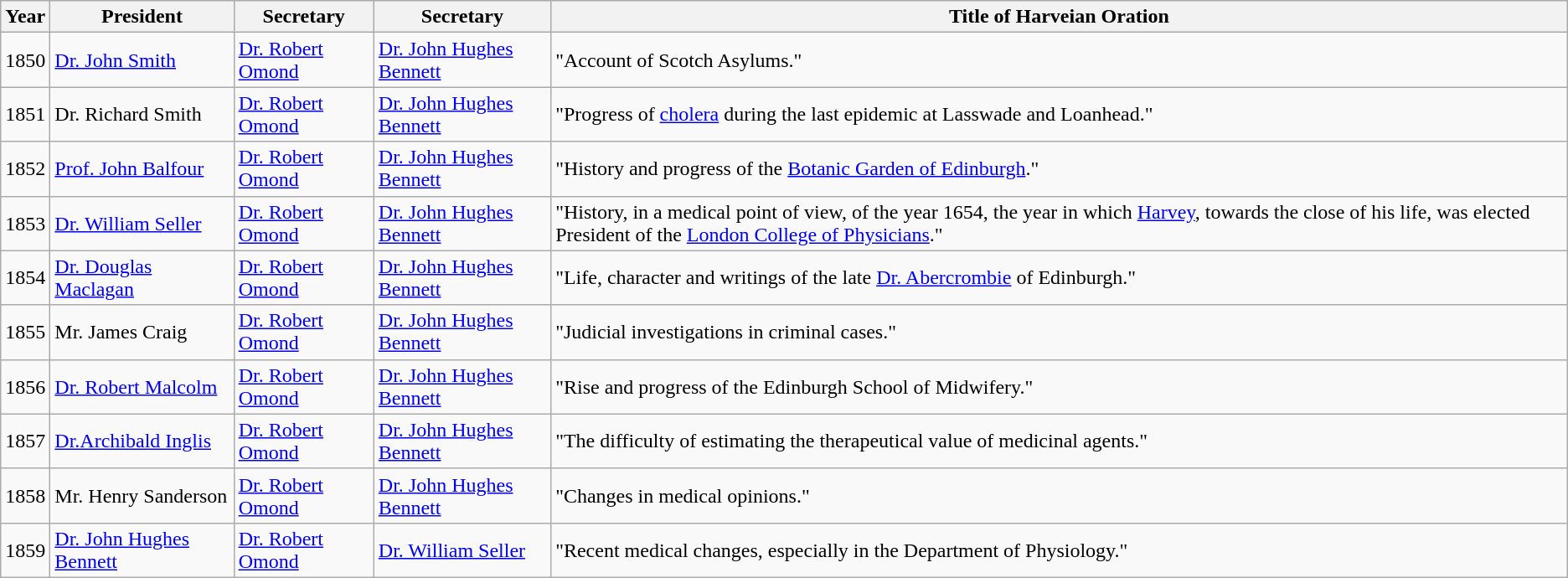<table class="wikitable">
<tr>
<th>Year</th>
<th>President</th>
<th>Secretary</th>
<th>Secretary</th>
<th>Title of Harveian Oration</th>
</tr>
<tr>
<td>1850</td>
<td><a href='#'>Dr. John Smith</a></td>
<td><a href='#'>Dr. Robert Omond</a></td>
<td><a href='#'>Dr. John Hughes Bennett</a></td>
<td>"Account of Scotch Asylums."</td>
</tr>
<tr>
<td>1851</td>
<td>Dr. Richard Smith</td>
<td><a href='#'>Dr. Robert Omond</a></td>
<td><a href='#'>Dr. John Hughes Bennett</a></td>
<td>"Progress of <a href='#'>cholera</a> during the last epidemic at Lasswade and Loanhead."</td>
</tr>
<tr>
<td>1852</td>
<td><a href='#'>Prof. John Balfour</a></td>
<td><a href='#'>Dr. Robert Omond</a></td>
<td><a href='#'>Dr. John Hughes Bennett</a></td>
<td>"History and progress of the <a href='#'>Botanic Garden of Edinburgh</a>."</td>
</tr>
<tr>
<td>1853</td>
<td><a href='#'>Dr. William Seller</a></td>
<td><a href='#'>Dr. Robert Omond</a></td>
<td><a href='#'>Dr. John Hughes Bennett</a></td>
<td>"History, in a medical point of view, of the year 1654, the year in which <a href='#'>Harvey</a>, towards the close of his life, was elected President of the <a href='#'>London College of Physicians</a>."</td>
</tr>
<tr>
<td>1854</td>
<td><a href='#'>Dr. Douglas Maclagan</a></td>
<td><a href='#'>Dr. Robert Omond</a></td>
<td><a href='#'>Dr. John Hughes Bennett</a></td>
<td>"Life, character and writings of the late <a href='#'>Dr. Abercrombie</a> of Edinburgh."</td>
</tr>
<tr>
<td>1855</td>
<td>Mr. James Craig</td>
<td><a href='#'>Dr. Robert Omond</a></td>
<td><a href='#'>Dr. John Hughes Bennett</a></td>
<td>"Judicial investigations in criminal cases."</td>
</tr>
<tr>
<td>1856</td>
<td><a href='#'>Dr. Robert Malcolm</a></td>
<td><a href='#'>Dr. Robert Omond</a></td>
<td><a href='#'>Dr. John Hughes Bennett</a></td>
<td>"Rise and progress of the Edinburgh School of Midwifery."</td>
</tr>
<tr>
<td>1857</td>
<td><a href='#'>Dr.Archibald Inglis</a></td>
<td><a href='#'>Dr. Robert Omond</a></td>
<td><a href='#'>Dr. John Hughes Bennett</a></td>
<td>"The difficulty of estimating the therapeutical value of medicinal agents."</td>
</tr>
<tr>
<td>1858</td>
<td>Mr. Henry Sanderson</td>
<td><a href='#'>Dr. Robert Omond</a></td>
<td><a href='#'>Dr. John Hughes Bennett</a></td>
<td>"Changes in medical opinions."</td>
</tr>
<tr>
<td>1859</td>
<td><a href='#'>Dr. John Hughes Bennett</a></td>
<td><a href='#'>Dr. Robert Omond</a></td>
<td><a href='#'>Dr. William Seller</a></td>
<td>"Recent medical changes, especially in the Department of Physiology."</td>
</tr>
</table>
